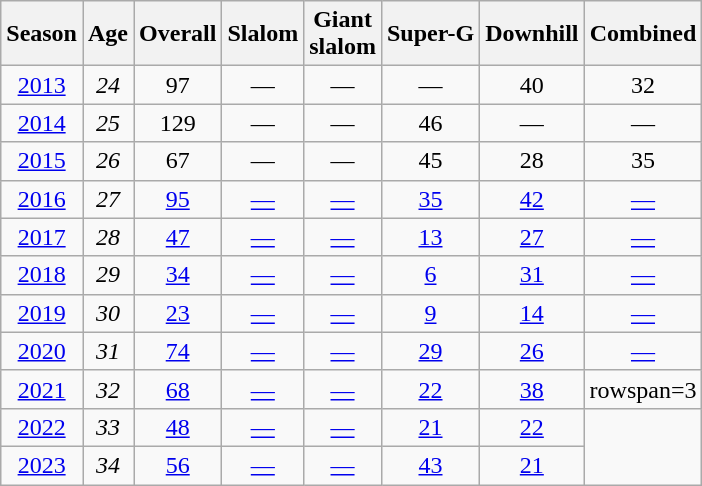<table class=wikitable style="text-align:center">
<tr>
<th>Season</th>
<th>Age</th>
<th>Overall</th>
<th>Slalom</th>
<th>Giant<br>slalom</th>
<th>Super-G</th>
<th>Downhill</th>
<th>Combined</th>
</tr>
<tr>
<td><a href='#'>2013</a></td>
<td><em>24</em></td>
<td>97</td>
<td>—</td>
<td>—</td>
<td>—</td>
<td>40</td>
<td>32</td>
</tr>
<tr>
<td><a href='#'>2014</a></td>
<td><em>25</em></td>
<td>129</td>
<td>—</td>
<td>—</td>
<td>46</td>
<td>—</td>
<td>—</td>
</tr>
<tr>
<td><a href='#'>2015</a></td>
<td><em>26</em></td>
<td>67</td>
<td>—</td>
<td>—</td>
<td>45</td>
<td>28</td>
<td>35</td>
</tr>
<tr>
<td><a href='#'>2016</a></td>
<td><em>27</em></td>
<td><a href='#'>95</a></td>
<td><a href='#'>—</a></td>
<td><a href='#'>—</a></td>
<td><a href='#'>35</a></td>
<td><a href='#'>42</a></td>
<td><a href='#'>—</a></td>
</tr>
<tr>
<td><a href='#'>2017</a></td>
<td><em>28</em></td>
<td><a href='#'>47</a></td>
<td><a href='#'>—</a></td>
<td><a href='#'>—</a></td>
<td><a href='#'>13</a></td>
<td><a href='#'>27</a></td>
<td><a href='#'>—</a></td>
</tr>
<tr>
<td><a href='#'>2018</a></td>
<td><em>29</em></td>
<td><a href='#'>34</a></td>
<td><a href='#'>—</a></td>
<td><a href='#'>—</a></td>
<td><a href='#'>6</a></td>
<td><a href='#'>31</a></td>
<td><a href='#'>—</a></td>
</tr>
<tr>
<td><a href='#'>2019</a></td>
<td><em>30</em></td>
<td><a href='#'>23</a></td>
<td><a href='#'>—</a></td>
<td><a href='#'>—</a></td>
<td><a href='#'>9</a></td>
<td><a href='#'>14</a></td>
<td><a href='#'>—</a></td>
</tr>
<tr>
<td><a href='#'>2020</a></td>
<td><em>31</em></td>
<td><a href='#'>74</a></td>
<td><a href='#'>—</a></td>
<td><a href='#'>—</a></td>
<td><a href='#'>29</a></td>
<td><a href='#'>26</a></td>
<td><a href='#'>—</a></td>
</tr>
<tr>
<td><a href='#'>2021</a></td>
<td><em>32</em></td>
<td><a href='#'>68</a></td>
<td><a href='#'>—</a></td>
<td><a href='#'>—</a></td>
<td><a href='#'>22</a></td>
<td><a href='#'>38</a></td>
<td>rowspan=3 </td>
</tr>
<tr>
<td><a href='#'>2022</a></td>
<td><em>33</em></td>
<td><a href='#'>48</a></td>
<td><a href='#'>—</a></td>
<td><a href='#'>—</a></td>
<td><a href='#'>21</a></td>
<td><a href='#'>22</a></td>
</tr>
<tr>
<td><a href='#'>2023</a></td>
<td><em>34</em></td>
<td><a href='#'>56</a></td>
<td><a href='#'>—</a></td>
<td><a href='#'>—</a></td>
<td><a href='#'>43</a></td>
<td><a href='#'>21</a></td>
</tr>
</table>
